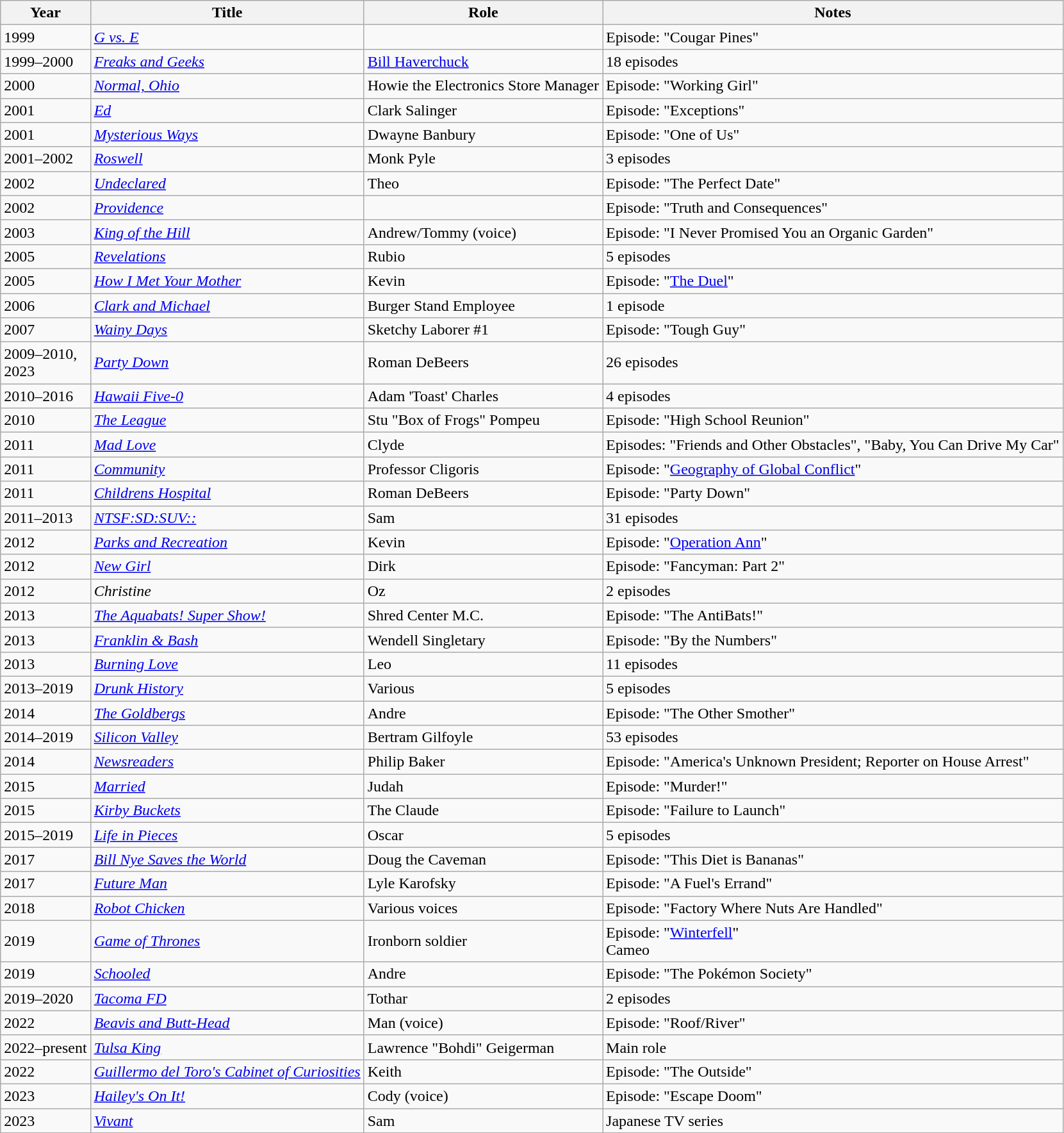<table class="wikitable sortable">
<tr>
<th>Year</th>
<th>Title</th>
<th>Role</th>
<th class="unsortable">Notes</th>
</tr>
<tr>
<td>1999</td>
<td><em><a href='#'>G vs. E</a></em></td>
<td></td>
<td>Episode: "Cougar Pines"</td>
</tr>
<tr>
<td>1999–2000</td>
<td><em><a href='#'>Freaks and Geeks</a></em></td>
<td><a href='#'>Bill Haverchuck</a></td>
<td>18 episodes</td>
</tr>
<tr>
<td>2000</td>
<td><em><a href='#'>Normal, Ohio</a></em></td>
<td>Howie the Electronics Store Manager</td>
<td>Episode: "Working Girl"</td>
</tr>
<tr>
<td>2001</td>
<td><em><a href='#'>Ed</a></em></td>
<td>Clark Salinger</td>
<td>Episode: "Exceptions"</td>
</tr>
<tr>
<td>2001</td>
<td><em><a href='#'>Mysterious Ways</a></em></td>
<td>Dwayne Banbury</td>
<td>Episode: "One of Us"</td>
</tr>
<tr>
<td>2001–2002</td>
<td><em><a href='#'>Roswell</a></em></td>
<td>Monk Pyle</td>
<td>3 episodes</td>
</tr>
<tr>
<td>2002</td>
<td><em><a href='#'>Undeclared</a></em></td>
<td>Theo</td>
<td>Episode: "The Perfect Date"</td>
</tr>
<tr>
<td>2002</td>
<td><em><a href='#'>Providence</a></em></td>
<td></td>
<td>Episode: "Truth and Consequences"</td>
</tr>
<tr>
<td>2003</td>
<td><em><a href='#'>King of the Hill</a></em></td>
<td>Andrew/Tommy (voice)</td>
<td>Episode: "I Never Promised You an Organic Garden"</td>
</tr>
<tr>
<td>2005</td>
<td><em><a href='#'>Revelations</a></em></td>
<td>Rubio</td>
<td>5 episodes</td>
</tr>
<tr>
<td>2005</td>
<td><em><a href='#'>How I Met Your Mother</a></em></td>
<td>Kevin</td>
<td>Episode: "<a href='#'>The Duel</a>"</td>
</tr>
<tr>
<td>2006</td>
<td><em><a href='#'>Clark and Michael</a></em></td>
<td>Burger Stand Employee</td>
<td>1 episode</td>
</tr>
<tr>
<td>2007</td>
<td><em><a href='#'>Wainy Days</a></em></td>
<td>Sketchy Laborer #1</td>
<td>Episode: "Tough Guy"</td>
</tr>
<tr>
<td>2009–2010,<br>2023</td>
<td><em><a href='#'>Party Down</a></em></td>
<td>Roman DeBeers</td>
<td>26 episodes</td>
</tr>
<tr>
<td>2010–2016</td>
<td><em><a href='#'>Hawaii Five-0</a></em></td>
<td>Adam 'Toast' Charles</td>
<td>4 episodes</td>
</tr>
<tr>
<td>2010</td>
<td><em><a href='#'>The League</a></em></td>
<td>Stu "Box of Frogs" Pompeu</td>
<td>Episode: "High School Reunion"</td>
</tr>
<tr>
<td>2011</td>
<td><em><a href='#'>Mad Love</a></em></td>
<td>Clyde</td>
<td>Episodes: "Friends and Other Obstacles", "Baby, You Can Drive My Car"</td>
</tr>
<tr>
<td>2011</td>
<td><em><a href='#'>Community</a></em></td>
<td>Professor Cligoris</td>
<td>Episode: "<a href='#'>Geography of Global Conflict</a>"</td>
</tr>
<tr>
<td>2011</td>
<td><em><a href='#'>Childrens Hospital</a></em></td>
<td>Roman DeBeers</td>
<td>Episode: "Party Down"</td>
</tr>
<tr>
<td>2011–2013</td>
<td><em><a href='#'>NTSF:SD:SUV::</a></em></td>
<td>Sam</td>
<td>31 episodes</td>
</tr>
<tr>
<td>2012</td>
<td><em><a href='#'>Parks and Recreation</a></em></td>
<td>Kevin</td>
<td>Episode: "<a href='#'>Operation Ann</a>"</td>
</tr>
<tr>
<td>2012</td>
<td><em><a href='#'>New Girl</a></em></td>
<td>Dirk</td>
<td>Episode: "Fancyman: Part 2"</td>
</tr>
<tr>
<td>2012</td>
<td><em>Christine</em></td>
<td>Oz</td>
<td>2 episodes</td>
</tr>
<tr>
<td>2013</td>
<td><em><a href='#'>The Aquabats! Super Show!</a></em></td>
<td>Shred Center M.C.</td>
<td>Episode: "The AntiBats!"</td>
</tr>
<tr>
<td>2013</td>
<td><em><a href='#'>Franklin & Bash</a></em></td>
<td>Wendell Singletary</td>
<td>Episode: "By the Numbers"</td>
</tr>
<tr>
<td>2013</td>
<td><em><a href='#'>Burning Love</a></em></td>
<td>Leo</td>
<td>11 episodes</td>
</tr>
<tr>
<td>2013–2019</td>
<td><em><a href='#'>Drunk History</a></em></td>
<td>Various</td>
<td>5 episodes</td>
</tr>
<tr>
<td>2014</td>
<td><em><a href='#'>The Goldbergs</a></em></td>
<td>Andre</td>
<td>Episode: "The Other Smother"</td>
</tr>
<tr>
<td>2014–2019</td>
<td><em><a href='#'>Silicon Valley</a></em></td>
<td>Bertram Gilfoyle</td>
<td>53 episodes</td>
</tr>
<tr>
<td>2014</td>
<td><em><a href='#'>Newsreaders</a></em></td>
<td>Philip Baker</td>
<td>Episode: "America's Unknown President; Reporter on House Arrest"</td>
</tr>
<tr>
<td>2015</td>
<td><em><a href='#'>Married</a></em></td>
<td>Judah</td>
<td>Episode: "Murder!"</td>
</tr>
<tr>
<td>2015</td>
<td><em><a href='#'>Kirby Buckets</a></em></td>
<td>The Claude</td>
<td>Episode: "Failure to Launch"</td>
</tr>
<tr>
<td>2015–2019</td>
<td><em><a href='#'>Life in Pieces</a></em></td>
<td>Oscar</td>
<td>5 episodes</td>
</tr>
<tr>
<td>2017</td>
<td><em><a href='#'>Bill Nye Saves the World</a></em></td>
<td>Doug the Caveman</td>
<td>Episode: "This Diet is Bananas"</td>
</tr>
<tr>
<td>2017</td>
<td><em><a href='#'>Future Man</a></em></td>
<td>Lyle Karofsky</td>
<td>Episode: "A Fuel's Errand"</td>
</tr>
<tr>
<td>2018</td>
<td><em><a href='#'>Robot Chicken</a></em></td>
<td>Various voices</td>
<td>Episode: "Factory Where Nuts Are Handled"</td>
</tr>
<tr>
<td>2019</td>
<td><em><a href='#'>Game of Thrones</a></em></td>
<td>Ironborn soldier</td>
<td>Episode: "<a href='#'>Winterfell</a>"<br>Cameo</td>
</tr>
<tr>
<td>2019</td>
<td><em><a href='#'>Schooled</a></em></td>
<td>Andre</td>
<td>Episode: "The Pokémon Society"</td>
</tr>
<tr>
<td>2019–2020</td>
<td><em><a href='#'>Tacoma FD</a></em></td>
<td>Tothar</td>
<td>2 episodes</td>
</tr>
<tr>
<td>2022</td>
<td><em><a href='#'>Beavis and Butt-Head</a></em></td>
<td>Man (voice)</td>
<td>Episode: "Roof/River"</td>
</tr>
<tr>
<td>2022–present</td>
<td><em><a href='#'>Tulsa King</a></em></td>
<td>Lawrence "Bohdi" Geigerman</td>
<td>Main role</td>
</tr>
<tr>
<td>2022</td>
<td><em><a href='#'>Guillermo del Toro's Cabinet of Curiosities</a></em></td>
<td>Keith</td>
<td>Episode: "The Outside"</td>
</tr>
<tr>
<td>2023</td>
<td><em><a href='#'>Hailey's On It!</a></em></td>
<td>Cody (voice)</td>
<td>Episode: "Escape Doom"</td>
</tr>
<tr>
<td>2023</td>
<td><a href='#'><em>Vivant</em></a></td>
<td>Sam</td>
<td>Japanese TV series</td>
</tr>
</table>
